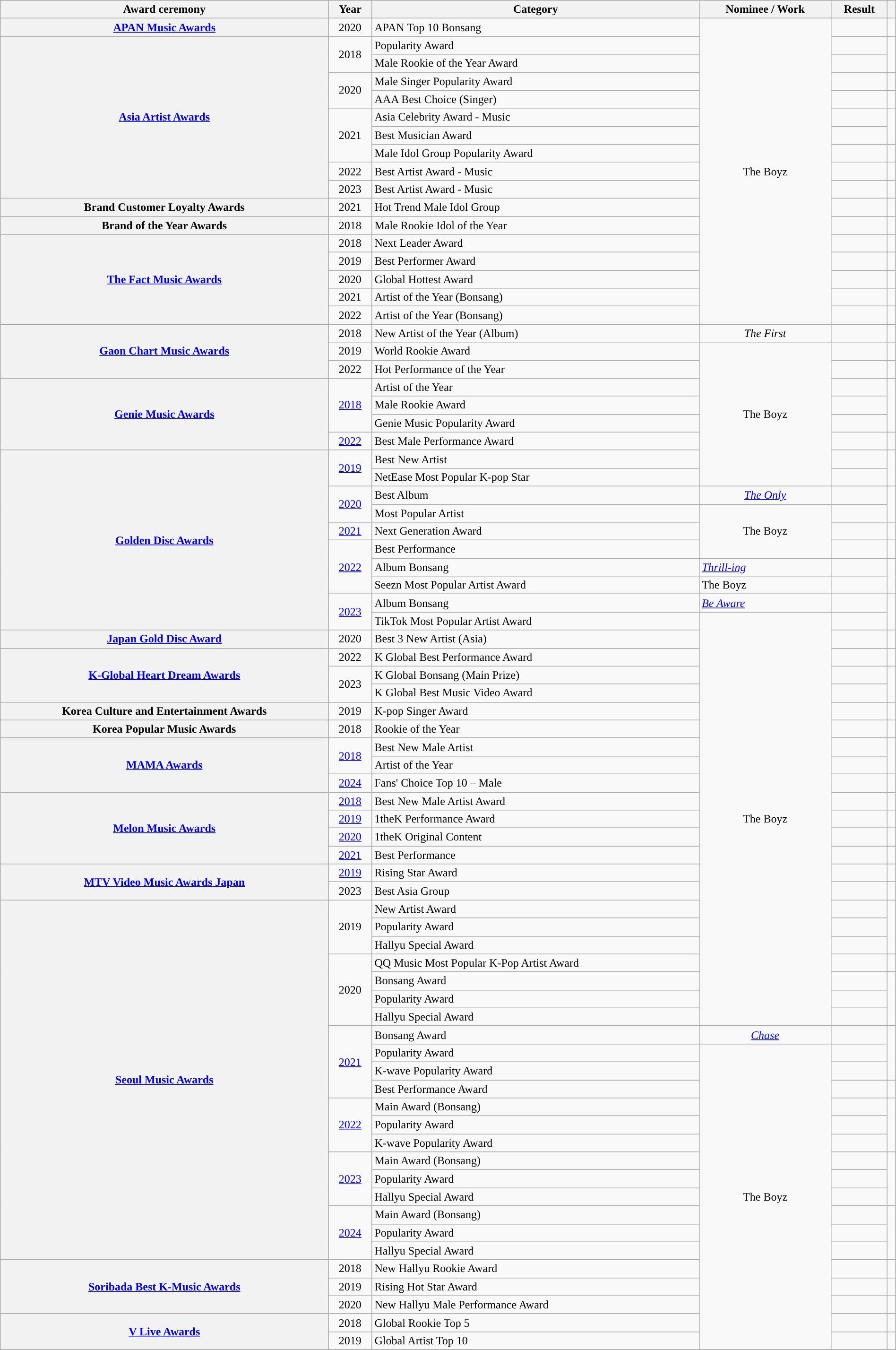<table class="wikitable plainrowheaders sortable" style="width:100%">
<tr>
<th scope="col">Award ceremony</th>
<th scope="col">Year</th>
<th scope="col">Category</th>
<th scope="col">Nominee / Work</th>
<th scope="col">Result</th>
<th scope="col" class="unsortable"></th>
</tr>
<tr>
<th scope="row"><a href='#'>APAN Music Awards</a> </th>
<td style="text-align:center">2020</td>
<td>APAN Top 10 Bonsang</td>
<td rowspan="17" style="text-align:center">The Boyz</td>
<td></td>
<td style="text-align:center"></td>
</tr>
<tr>
<th scope="row" rowspan="9"><a href='#'>Asia Artist Awards</a></th>
<td rowspan="2" style="text-align:center">2018</td>
<td>Popularity Award</td>
<td></td>
<td rowspan="2" style="text-align:center"></td>
</tr>
<tr>
<td>Male Rookie of the Year Award</td>
<td></td>
</tr>
<tr>
<td rowspan="2" style="text-align:center">2020</td>
<td>Male Singer Popularity Award</td>
<td></td>
<td style="text-align:center"></td>
</tr>
<tr>
<td>AAA Best Choice (Singer)</td>
<td></td>
<td style="text-align:center"></td>
</tr>
<tr>
<td rowspan="3" style="text-align:center">2021</td>
<td>Asia Celebrity Award - Music</td>
<td></td>
<td rowspan="2"></td>
</tr>
<tr>
<td>Best Musician Award</td>
<td></td>
</tr>
<tr>
<td>Male Idol Group Popularity Award</td>
<td></td>
<td style="text-align:center"></td>
</tr>
<tr>
<td rowspan="1" style="text-align:center">2022</td>
<td>Best Artist Award - Music</td>
<td></td>
<td rowspan="1"></td>
</tr>
<tr>
<td rowspan="1" style="text-align:center">2023</td>
<td>Best Artist Award - Music</td>
<td></td>
<td style="text-align:center"></td>
</tr>
<tr>
<th scope="row">Brand Customer Loyalty Awards </th>
<td style="text-align:center">2021</td>
<td>Hot Trend Male Idol Group</td>
<td></td>
<td align=center></td>
</tr>
<tr>
<th scope="row">Brand of the Year Awards</th>
<td style="text-align:center">2018</td>
<td>Male Rookie Idol of the Year</td>
<td></td>
<td style="text-align:center"></td>
</tr>
<tr>
<th scope="row" rowspan="5"><a href='#'>The Fact Music Awards</a> </th>
<td style="text-align:center">2018</td>
<td>Next Leader Award</td>
<td></td>
<td style="text-align:center"></td>
</tr>
<tr>
<td style="text-align:center">2019</td>
<td>Best Performer Award</td>
<td></td>
<td style="text-align:center"></td>
</tr>
<tr>
<td style="text-align:center">2020</td>
<td>Global Hottest Award</td>
<td></td>
<td style="text-align:center"></td>
</tr>
<tr>
<td style="text-align:center">2021</td>
<td>Artist of the Year (Bonsang)</td>
<td></td>
<td style="text-align:center"></td>
</tr>
<tr>
<td style="text-align:center">2022</td>
<td>Artist of the Year (Bonsang)</td>
<td></td>
<td></td>
</tr>
<tr>
<th scope="row" rowspan="3"><a href='#'>Gaon Chart Music Awards</a> </th>
<td style="text-align:center">2018</td>
<td>New Artist of the Year (Album)</td>
<td style="text-align:center"><em>The First</em></td>
<td></td>
<td style="text-align:center"></td>
</tr>
<tr>
<td style="text-align:center">2019</td>
<td>World Rookie Award</td>
<td rowspan="8" style="text-align:center">The Boyz</td>
<td></td>
<td style="text-align:center"></td>
</tr>
<tr>
<td style="text-align:center">2022</td>
<td>Hot Performance of the Year</td>
<td></td>
<td></td>
</tr>
<tr>
<th scope="row" rowspan="4"><a href='#'>Genie Music Awards</a></th>
<td rowspan="3" style="text-align:center"><a href='#'>2018</a></td>
<td>Artist of the Year</td>
<td></td>
<td rowspan="3" style="text-align:center"></td>
</tr>
<tr>
<td>Male Rookie Award</td>
<td></td>
</tr>
<tr>
<td>Genie Music Popularity Award</td>
<td></td>
</tr>
<tr>
<td style="text-align:center"><a href='#'>2022</a></td>
<td>Best Male Performance Award</td>
<td></td>
<td style="text-align:center"></td>
</tr>
<tr>
<th scope="row" rowspan="10"><a href='#'>Golden Disc Awards</a></th>
<td rowspan="2" style="text-align:center"><a href='#'>2019</a></td>
<td>Best New Artist</td>
<td></td>
<td rowspan="2" style="text-align:center"></td>
</tr>
<tr>
<td>NetEase Most Popular K-pop Star</td>
<td></td>
</tr>
<tr>
<td rowspan="2" style="text-align:center"><a href='#'>2020</a></td>
<td>Best Album</td>
<td style="text-align:center"><em><a href='#'>The Only</a></em></td>
<td></td>
<td rowspan="2" style="text-align:center"></td>
</tr>
<tr>
<td>Most Popular Artist</td>
<td rowspan="3" style="text-align:center">The Boyz</td>
<td></td>
</tr>
<tr>
<td style="text-align:center"><a href='#'>2021</a></td>
<td>Next Generation Award</td>
<td></td>
<td style="text-align:center"></td>
</tr>
<tr>
<td style="text-align:center" rowspan="3"><a href='#'>2022</a></td>
<td>Best Performance</td>
<td></td>
<td></td>
</tr>
<tr>
<td>Album Bonsang</td>
<td><em><a href='#'>Thrill-ing</a></em></td>
<td></td>
<td style="text-align:center" rowspan="2"></td>
</tr>
<tr>
<td>Seezn Most Popular Artist Award</td>
<td>The Boyz</td>
<td></td>
</tr>
<tr>
<td style="text-align:center" rowspan="2"><a href='#'>2023</a></td>
<td>Album Bonsang</td>
<td><em><a href='#'>Be Aware</a></em></td>
<td></td>
<td style="text-align:center" rowspan="2"></td>
</tr>
<tr>
<td>TikTok Most Popular Artist Award</td>
<td rowspan="23" style="text-align:center">The Boyz</td>
<td></td>
</tr>
<tr>
<th scope="row"><a href='#'>Japan Gold Disc Award</a> </th>
<td style="text-align:center">2020</td>
<td>Best 3 New Artist (Asia)</td>
<td></td>
<td style="text-align:center"></td>
</tr>
<tr>
<th scope="row" rowspan=3><a href='#'>K-Global Heart Dream Awards</a> </th>
<td style="text-align:center">2022</td>
<td>K Global Best Performance Award</td>
<td></td>
<td style="text-align:center"></td>
</tr>
<tr>
<td style="text-align:center" rowspan=2>2023</td>
<td>K Global Bonsang (Main Prize)</td>
<td></td>
<td style="text-align:center" rowspan=2></td>
</tr>
<tr>
<td>K Global Best Music Video Award</td>
<td></td>
</tr>
<tr>
<th scope="row">Korea Culture and Entertainment Awards</th>
<td style="text-align:center">2019</td>
<td>K-pop Singer Award</td>
<td></td>
<td style="text-align:center"></td>
</tr>
<tr>
<th scope="row">Korea Popular Music Awards</th>
<td style="text-align:center">2018</td>
<td>Rookie of the Year</td>
<td></td>
<td style="text-align:center"></td>
</tr>
<tr>
<th scope="row" rowspan="3"><a href='#'>MAMA Awards</a></th>
<td rowspan="2" style="text-align:center"><a href='#'>2018</a></td>
<td>Best New Male Artist</td>
<td></td>
<td rowspan="2" style="text-align:center"></td>
</tr>
<tr>
<td>Artist of the Year</td>
<td></td>
</tr>
<tr>
<td style="text-align:center"><a href='#'>2024</a></td>
<td>Fans' Choice Top 10 – Male</td>
<td></td>
<td style="text-align:center"></td>
</tr>
<tr>
<th scope="row" rowspan="4"><a href='#'>Melon Music Awards</a> </th>
<td style="text-align:center"><a href='#'>2018</a></td>
<td>Best New Male Artist Award</td>
<td></td>
<td style="text-align:center"></td>
</tr>
<tr>
<td style="text-align:center"><a href='#'>2019</a></td>
<td>1theK Performance Award</td>
<td></td>
<td style="text-align:center"></td>
</tr>
<tr>
<td style="text-align:center"><a href='#'>2020</a></td>
<td>1theK Original Content</td>
<td></td>
<td style="text-align:center"></td>
</tr>
<tr>
<td style="text-align:center"><a href='#'>2021</a></td>
<td>Best Performance</td>
<td></td>
<td></td>
</tr>
<tr>
<th scope="row" rowspan="2"><a href='#'>MTV Video Music Awards Japan</a></th>
<td style="text-align:center"><a href='#'>2019</a></td>
<td>Rising Star Award</td>
<td></td>
<td style="text-align:center"></td>
</tr>
<tr>
<td style="text-align:center">2023</td>
<td>Best Asia Group</td>
<td></td>
<td style="text-align:center"></td>
</tr>
<tr>
<th scope="row" rowspan="20"><a href='#'>Seoul Music Awards</a> </th>
<td rowspan="3" style="text-align:center">2019</td>
<td>New Artist Award</td>
<td></td>
<td rowspan="3" style="text-align:center"></td>
</tr>
<tr>
<td>Popularity Award</td>
<td></td>
</tr>
<tr>
<td>Hallyu Special Award</td>
<td></td>
</tr>
<tr>
<td rowspan="4" style="text-align:center">2020</td>
<td>QQ Music Most Popular K-Pop Artist Award</td>
<td></td>
<td style="text-align:center"></td>
</tr>
<tr>
<td>Bonsang Award</td>
<td></td>
<td rowspan="3" style="text-align:center"></td>
</tr>
<tr>
<td>Popularity Award</td>
<td></td>
</tr>
<tr>
<td>Hallyu Special Award</td>
<td></td>
</tr>
<tr>
<td rowspan="4" style="text-align:center"><a href='#'>2021</a></td>
<td>Bonsang Award</td>
<td style="text-align:center"><a href='#'><em>Chase</em></a></td>
<td></td>
<td style="text-align:center" rowspan="3"></td>
</tr>
<tr>
<td>Popularity Award</td>
<td rowspan="17" style="text-align:center">The Boyz</td>
<td></td>
</tr>
<tr>
<td>K-wave Popularity Award</td>
<td></td>
</tr>
<tr>
<td>Best Performance Award</td>
<td></td>
<td style="text-align:center"></td>
</tr>
<tr>
<td rowspan="3" style="text-align:center"><a href='#'>2022</a></td>
<td>Main Award (Bonsang)</td>
<td></td>
<td style="text-align:center" rowspan="3"></td>
</tr>
<tr>
<td>Popularity Award</td>
<td></td>
</tr>
<tr>
<td>K-wave Popularity Award</td>
<td></td>
</tr>
<tr>
<td rowspan="3" style="text-align:center"><a href='#'>2023</a></td>
<td>Main Award (Bonsang)</td>
<td></td>
<td style="text-align:center" rowspan="3"></td>
</tr>
<tr>
<td>Popularity Award</td>
<td></td>
</tr>
<tr>
<td>Hallyu Special Award</td>
<td></td>
</tr>
<tr>
<td rowspan="3" style="text-align:center"><a href='#'>2024</a></td>
<td>Main Award (Bonsang)</td>
<td></td>
<td style="text-align:center" rowspan="3"></td>
</tr>
<tr>
<td>Popularity Award</td>
<td></td>
</tr>
<tr>
<td>Hallyu Special Award</td>
<td></td>
</tr>
<tr>
<th scope="row" rowspan="3"><a href='#'>Soribada Best K-Music Awards</a></th>
<td style="text-align:center">2018</td>
<td>New Hallyu Rookie Award</td>
<td></td>
<td style="text-align:center"></td>
</tr>
<tr>
<td style="text-align:center">2019</td>
<td>Rising Hot Star Award</td>
<td></td>
<td style="text-align:center"></td>
</tr>
<tr>
<td style="text-align:center">2020</td>
<td>New Hallyu Male Performance Award</td>
<td></td>
<td style="text-align:center"></td>
</tr>
<tr>
<th scope="row" rowspan="2"><a href='#'>V Live Awards</a> </th>
<td style="text-align:center">2018</td>
<td>Global Rookie Top 5</td>
<td></td>
<td style="text-align:center"></td>
</tr>
<tr>
<td style="text-align:center">2019</td>
<td>Global Artist Top 10</td>
<td></td>
<td style="text-align:center"></td>
</tr>
<tr>
</tr>
</table>
